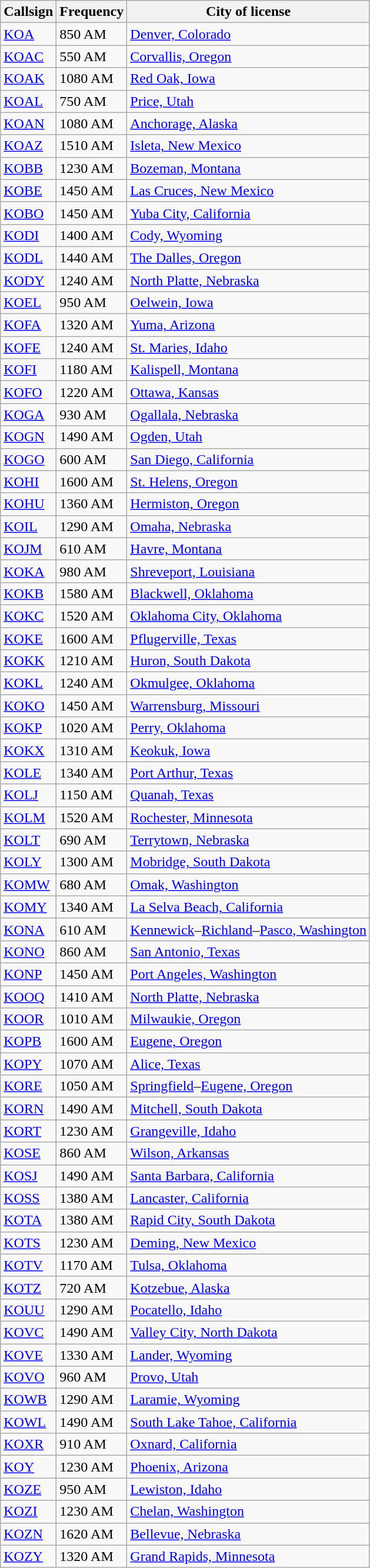<table class="wikitable sortable">
<tr>
<th>Callsign</th>
<th>Frequency</th>
<th>City of license</th>
</tr>
<tr>
<td><a href='#'>KOA</a></td>
<td>850 AM</td>
<td><a href='#'>Denver, Colorado</a></td>
</tr>
<tr>
<td><a href='#'>KOAC</a></td>
<td>550 AM</td>
<td><a href='#'>Corvallis, Oregon</a></td>
</tr>
<tr>
<td><a href='#'>KOAK</a></td>
<td>1080 AM</td>
<td><a href='#'>Red Oak, Iowa</a></td>
</tr>
<tr>
<td><a href='#'>KOAL</a></td>
<td>750 AM</td>
<td><a href='#'>Price, Utah</a></td>
</tr>
<tr>
<td><a href='#'>KOAN</a></td>
<td>1080 AM</td>
<td><a href='#'>Anchorage, Alaska</a></td>
</tr>
<tr>
<td><a href='#'>KOAZ</a></td>
<td>1510 AM</td>
<td><a href='#'>Isleta, New Mexico</a></td>
</tr>
<tr>
<td><a href='#'>KOBB</a></td>
<td>1230 AM</td>
<td><a href='#'>Bozeman, Montana</a></td>
</tr>
<tr>
<td><a href='#'>KOBE</a></td>
<td>1450 AM</td>
<td><a href='#'>Las Cruces, New Mexico</a></td>
</tr>
<tr>
<td><a href='#'>KOBO</a></td>
<td>1450 AM</td>
<td><a href='#'>Yuba City, California</a></td>
</tr>
<tr>
<td><a href='#'>KODI</a></td>
<td>1400 AM</td>
<td><a href='#'>Cody, Wyoming</a></td>
</tr>
<tr>
<td><a href='#'>KODL</a></td>
<td>1440 AM</td>
<td><a href='#'>The Dalles, Oregon</a></td>
</tr>
<tr>
<td><a href='#'>KODY</a></td>
<td>1240 AM</td>
<td><a href='#'>North Platte, Nebraska</a></td>
</tr>
<tr>
<td><a href='#'>KOEL</a></td>
<td>950 AM</td>
<td><a href='#'>Oelwein, Iowa</a></td>
</tr>
<tr>
<td><a href='#'>KOFA</a></td>
<td>1320 AM</td>
<td><a href='#'>Yuma, Arizona</a></td>
</tr>
<tr>
<td><a href='#'>KOFE</a></td>
<td>1240 AM</td>
<td><a href='#'>St. Maries, Idaho</a></td>
</tr>
<tr>
<td><a href='#'>KOFI</a></td>
<td>1180 AM</td>
<td><a href='#'>Kalispell, Montana</a></td>
</tr>
<tr>
<td><a href='#'>KOFO</a></td>
<td>1220 AM</td>
<td><a href='#'>Ottawa, Kansas</a></td>
</tr>
<tr>
<td><a href='#'>KOGA</a></td>
<td>930 AM</td>
<td><a href='#'>Ogallala, Nebraska</a></td>
</tr>
<tr>
<td><a href='#'>KOGN</a></td>
<td>1490 AM</td>
<td><a href='#'>Ogden, Utah</a></td>
</tr>
<tr>
<td><a href='#'>KOGO</a></td>
<td>600 AM</td>
<td><a href='#'>San Diego, California</a></td>
</tr>
<tr>
<td><a href='#'>KOHI</a></td>
<td>1600 AM</td>
<td><a href='#'>St. Helens, Oregon</a></td>
</tr>
<tr>
<td><a href='#'>KOHU</a></td>
<td>1360 AM</td>
<td><a href='#'>Hermiston, Oregon</a></td>
</tr>
<tr>
<td><a href='#'>KOIL</a></td>
<td>1290 AM</td>
<td><a href='#'>Omaha, Nebraska</a></td>
</tr>
<tr>
<td><a href='#'>KOJM</a></td>
<td>610 AM</td>
<td><a href='#'>Havre, Montana</a></td>
</tr>
<tr>
<td><a href='#'>KOKA</a></td>
<td>980 AM</td>
<td><a href='#'>Shreveport, Louisiana</a></td>
</tr>
<tr>
<td><a href='#'>KOKB</a></td>
<td>1580 AM</td>
<td><a href='#'>Blackwell, Oklahoma</a></td>
</tr>
<tr>
<td><a href='#'>KOKC</a></td>
<td>1520 AM</td>
<td><a href='#'>Oklahoma City, Oklahoma</a></td>
</tr>
<tr>
<td><a href='#'>KOKE</a></td>
<td>1600 AM</td>
<td><a href='#'>Pflugerville, Texas</a></td>
</tr>
<tr>
<td><a href='#'>KOKK</a></td>
<td>1210 AM</td>
<td><a href='#'>Huron, South Dakota</a></td>
</tr>
<tr>
<td><a href='#'>KOKL</a></td>
<td>1240 AM</td>
<td><a href='#'>Okmulgee, Oklahoma</a></td>
</tr>
<tr>
<td><a href='#'>KOKO</a></td>
<td>1450 AM</td>
<td><a href='#'>Warrensburg, Missouri</a></td>
</tr>
<tr>
<td><a href='#'>KOKP</a></td>
<td>1020 AM</td>
<td><a href='#'>Perry, Oklahoma</a></td>
</tr>
<tr>
<td><a href='#'>KOKX</a></td>
<td>1310 AM</td>
<td><a href='#'>Keokuk, Iowa</a></td>
</tr>
<tr>
<td><a href='#'>KOLE</a></td>
<td>1340 AM</td>
<td><a href='#'>Port Arthur, Texas</a></td>
</tr>
<tr>
<td><a href='#'>KOLJ</a></td>
<td>1150 AM</td>
<td><a href='#'>Quanah, Texas</a></td>
</tr>
<tr>
<td><a href='#'>KOLM</a></td>
<td>1520 AM</td>
<td><a href='#'>Rochester, Minnesota</a></td>
</tr>
<tr>
<td><a href='#'>KOLT</a></td>
<td>690 AM</td>
<td><a href='#'>Terrytown, Nebraska</a></td>
</tr>
<tr>
<td><a href='#'>KOLY</a></td>
<td>1300 AM</td>
<td><a href='#'>Mobridge, South Dakota</a></td>
</tr>
<tr>
<td><a href='#'>KOMW</a></td>
<td>680 AM</td>
<td><a href='#'>Omak, Washington</a></td>
</tr>
<tr>
<td><a href='#'>KOMY</a></td>
<td>1340 AM</td>
<td><a href='#'>La Selva Beach, California</a></td>
</tr>
<tr>
<td><a href='#'>KONA</a></td>
<td>610 AM</td>
<td><a href='#'>Kennewick</a>–<a href='#'>Richland</a>–<a href='#'>Pasco, Washington</a></td>
</tr>
<tr>
<td><a href='#'>KONO</a></td>
<td>860 AM</td>
<td><a href='#'>San Antonio, Texas</a></td>
</tr>
<tr>
<td><a href='#'>KONP</a></td>
<td>1450 AM</td>
<td><a href='#'>Port Angeles, Washington</a></td>
</tr>
<tr>
<td><a href='#'>KOOQ</a></td>
<td>1410 AM</td>
<td><a href='#'>North Platte, Nebraska</a></td>
</tr>
<tr>
<td><a href='#'>KOOR</a></td>
<td>1010 AM</td>
<td><a href='#'>Milwaukie, Oregon</a></td>
</tr>
<tr>
<td><a href='#'>KOPB</a></td>
<td>1600 AM</td>
<td><a href='#'>Eugene, Oregon</a></td>
</tr>
<tr>
<td><a href='#'>KOPY</a></td>
<td>1070 AM</td>
<td><a href='#'>Alice, Texas</a></td>
</tr>
<tr>
<td><a href='#'>KORE</a></td>
<td>1050 AM</td>
<td><a href='#'>Springfield</a>–<a href='#'>Eugene, Oregon</a></td>
</tr>
<tr>
<td><a href='#'>KORN</a></td>
<td>1490 AM</td>
<td><a href='#'>Mitchell, South Dakota</a></td>
</tr>
<tr>
<td><a href='#'>KORT</a></td>
<td>1230 AM</td>
<td><a href='#'>Grangeville, Idaho</a></td>
</tr>
<tr>
<td><a href='#'>KOSE</a></td>
<td>860 AM</td>
<td><a href='#'>Wilson, Arkansas</a></td>
</tr>
<tr>
<td><a href='#'>KOSJ</a></td>
<td>1490 AM</td>
<td><a href='#'>Santa Barbara, California</a></td>
</tr>
<tr>
<td><a href='#'>KOSS</a></td>
<td>1380 AM</td>
<td><a href='#'>Lancaster, California</a></td>
</tr>
<tr>
<td><a href='#'>KOTA</a></td>
<td>1380 AM</td>
<td><a href='#'>Rapid City, South Dakota</a></td>
</tr>
<tr>
<td><a href='#'>KOTS</a></td>
<td>1230 AM</td>
<td><a href='#'>Deming, New Mexico</a></td>
</tr>
<tr>
<td><a href='#'>KOTV</a></td>
<td>1170 AM</td>
<td><a href='#'>Tulsa, Oklahoma</a></td>
</tr>
<tr>
<td><a href='#'>KOTZ</a></td>
<td>720 AM</td>
<td><a href='#'>Kotzebue, Alaska</a></td>
</tr>
<tr>
<td><a href='#'>KOUU</a></td>
<td>1290 AM</td>
<td><a href='#'>Pocatello, Idaho</a></td>
</tr>
<tr>
<td><a href='#'>KOVC</a></td>
<td>1490 AM</td>
<td><a href='#'>Valley City, North Dakota</a></td>
</tr>
<tr>
<td><a href='#'>KOVE</a></td>
<td>1330 AM</td>
<td><a href='#'>Lander, Wyoming</a></td>
</tr>
<tr>
<td><a href='#'>KOVO</a></td>
<td>960 AM</td>
<td><a href='#'>Provo, Utah</a></td>
</tr>
<tr>
<td><a href='#'>KOWB</a></td>
<td>1290 AM</td>
<td><a href='#'>Laramie, Wyoming</a></td>
</tr>
<tr>
<td><a href='#'>KOWL</a></td>
<td>1490 AM</td>
<td><a href='#'>South Lake Tahoe, California</a></td>
</tr>
<tr>
<td><a href='#'>KOXR</a></td>
<td>910 AM</td>
<td><a href='#'>Oxnard, California</a></td>
</tr>
<tr>
<td><a href='#'>KOY</a></td>
<td>1230 AM</td>
<td><a href='#'>Phoenix, Arizona</a></td>
</tr>
<tr>
<td><a href='#'>KOZE</a></td>
<td>950 AM</td>
<td><a href='#'>Lewiston, Idaho</a></td>
</tr>
<tr>
<td><a href='#'>KOZI</a></td>
<td>1230 AM</td>
<td><a href='#'>Chelan, Washington</a></td>
</tr>
<tr>
<td><a href='#'>KOZN</a></td>
<td>1620 AM</td>
<td><a href='#'>Bellevue, Nebraska</a></td>
</tr>
<tr>
<td><a href='#'>KOZY</a></td>
<td>1320 AM</td>
<td><a href='#'>Grand Rapids, Minnesota</a></td>
</tr>
</table>
